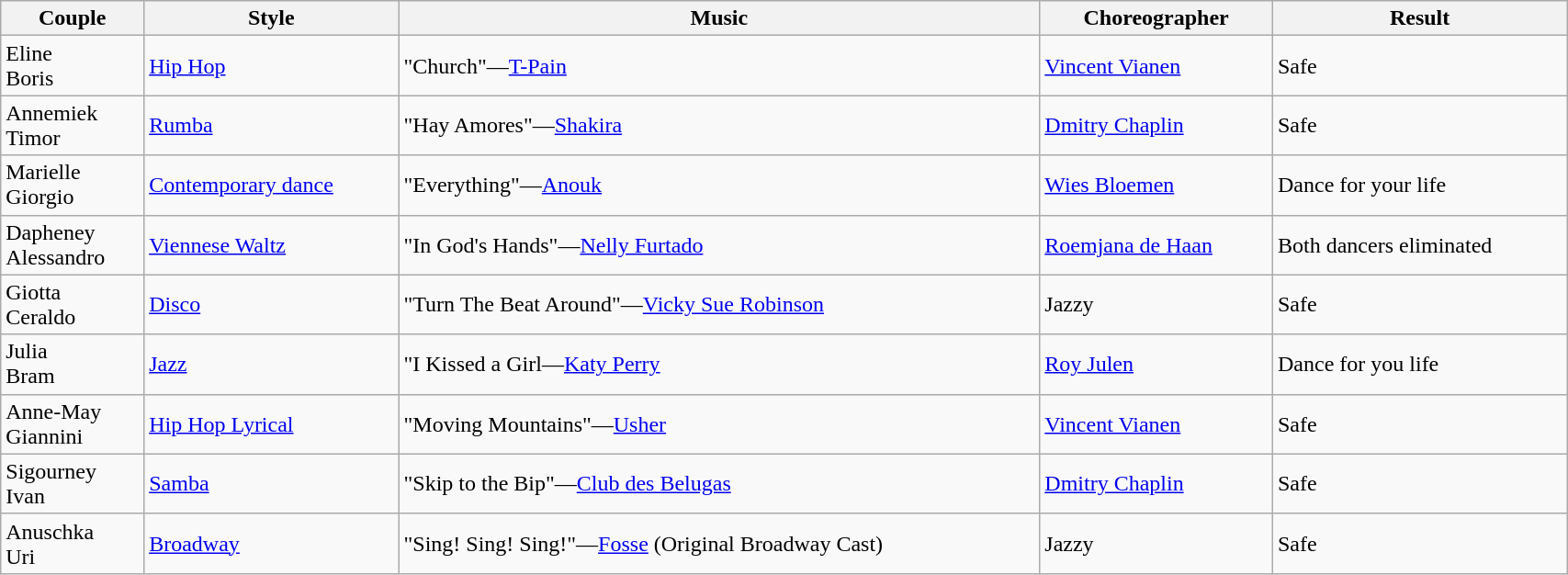<table class="wikitable" width="90%">
<tr>
<th>Couple</th>
<th>Style</th>
<th>Music</th>
<th>Choreographer</th>
<th>Result</th>
</tr>
<tr>
<td>Eline<br>Boris</td>
<td><a href='#'>Hip Hop</a></td>
<td>"Church"—<a href='#'>T-Pain</a></td>
<td><a href='#'>Vincent Vianen</a></td>
<td>Safe</td>
</tr>
<tr>
<td>Annemiek<br>Timor</td>
<td><a href='#'>Rumba</a></td>
<td>"Hay Amores"—<a href='#'>Shakira</a></td>
<td><a href='#'>Dmitry Chaplin</a></td>
<td>Safe</td>
</tr>
<tr>
<td>Marielle<br>Giorgio</td>
<td><a href='#'>Contemporary dance</a></td>
<td>"Everything"—<a href='#'>Anouk</a></td>
<td><a href='#'>Wies Bloemen</a></td>
<td>Dance for your life</td>
</tr>
<tr>
<td>Dapheney<br>Alessandro</td>
<td><a href='#'>Viennese Waltz</a></td>
<td>"In God's Hands"—<a href='#'>Nelly Furtado</a></td>
<td><a href='#'>Roemjana de Haan</a></td>
<td>Both dancers eliminated</td>
</tr>
<tr>
<td>Giotta<br>Ceraldo</td>
<td><a href='#'>Disco</a></td>
<td>"Turn The Beat Around"—<a href='#'>Vicky Sue Robinson</a></td>
<td>Jazzy</td>
<td>Safe</td>
</tr>
<tr>
<td>Julia<br>Bram</td>
<td><a href='#'>Jazz</a></td>
<td>"I Kissed a Girl—<a href='#'>Katy Perry</a></td>
<td><a href='#'>Roy Julen</a></td>
<td>Dance for you life</td>
</tr>
<tr>
<td>Anne-May<br>Giannini</td>
<td><a href='#'>Hip Hop Lyrical</a></td>
<td>"Moving Mountains"—<a href='#'>Usher</a></td>
<td><a href='#'>Vincent Vianen</a></td>
<td>Safe</td>
</tr>
<tr>
<td>Sigourney<br>Ivan</td>
<td><a href='#'>Samba</a></td>
<td>"Skip to the Bip"—<a href='#'>Club des Belugas</a></td>
<td><a href='#'>Dmitry Chaplin</a></td>
<td>Safe</td>
</tr>
<tr>
<td>Anuschka<br>Uri</td>
<td><a href='#'>Broadway</a></td>
<td>"Sing! Sing! Sing!"—<a href='#'>Fosse</a> (Original Broadway Cast)</td>
<td>Jazzy</td>
<td>Safe</td>
</tr>
</table>
